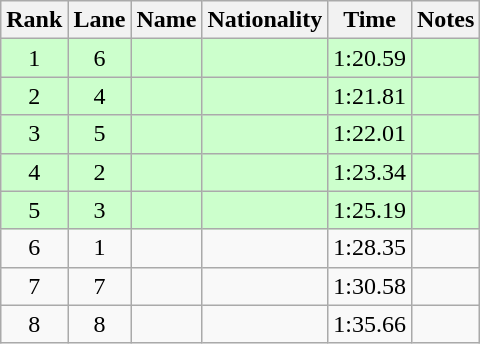<table class="wikitable sortable" style="text-align:center">
<tr>
<th>Rank</th>
<th>Lane</th>
<th>Name</th>
<th>Nationality</th>
<th>Time</th>
<th>Notes</th>
</tr>
<tr bgcolor=ccffcc>
<td>1</td>
<td>6</td>
<td align=left></td>
<td align=left></td>
<td>1:20.59</td>
<td><strong></strong></td>
</tr>
<tr bgcolor=ccffcc>
<td>2</td>
<td>4</td>
<td align=left></td>
<td align=left></td>
<td>1:21.81</td>
<td><strong></strong></td>
</tr>
<tr bgcolor=ccffcc>
<td>3</td>
<td>5</td>
<td align=left></td>
<td align=left></td>
<td>1:22.01</td>
<td><strong></strong></td>
</tr>
<tr bgcolor=ccffcc>
<td>4</td>
<td>2</td>
<td align=left></td>
<td align=left></td>
<td>1:23.34</td>
<td><strong></strong></td>
</tr>
<tr bgcolor=ccffcc>
<td>5</td>
<td>3</td>
<td align=left></td>
<td align=left></td>
<td>1:25.19</td>
<td><strong></strong></td>
</tr>
<tr>
<td>6</td>
<td>1</td>
<td align=left></td>
<td align=left></td>
<td>1:28.35</td>
<td></td>
</tr>
<tr>
<td>7</td>
<td>7</td>
<td align=left></td>
<td align=left></td>
<td>1:30.58</td>
<td></td>
</tr>
<tr>
<td>8</td>
<td>8</td>
<td align=left></td>
<td align=left></td>
<td>1:35.66</td>
<td></td>
</tr>
</table>
